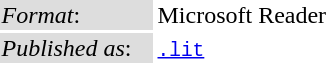<table style="text-align:left;">
<tr>
<td style="background:#ddd; width:100px;"><em>Format</em>:</td>
<td>Microsoft Reader</td>
</tr>
<tr>
<td style="background:#ddd;"><em>Published as</em>:</td>
<td><code><a href='#'>.lit</a></code></td>
</tr>
</table>
